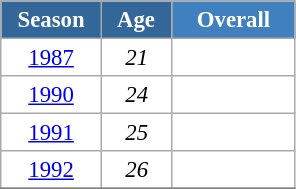<table class="wikitable" style="font-size:95%; text-align:center; border:grey solid 1px; border-collapse:collapse; background:#ffffff;">
<tr>
<th style="background-color:#369; color:white; width:60px;"> Season </th>
<th style="background-color:#369; color:white; width:40px;"> Age </th>
<th style="background-color:#4180be; color:white; width:75px;">Overall</th>
</tr>
<tr>
<td><a href='#'>1987</a></td>
<td><em>21</em></td>
<td></td>
</tr>
<tr>
<td><a href='#'>1990</a></td>
<td><em>24</em></td>
<td></td>
</tr>
<tr>
<td><a href='#'>1991</a></td>
<td><em>25</em></td>
<td></td>
</tr>
<tr>
<td><a href='#'>1992</a></td>
<td><em>26</em></td>
<td></td>
</tr>
<tr>
</tr>
</table>
